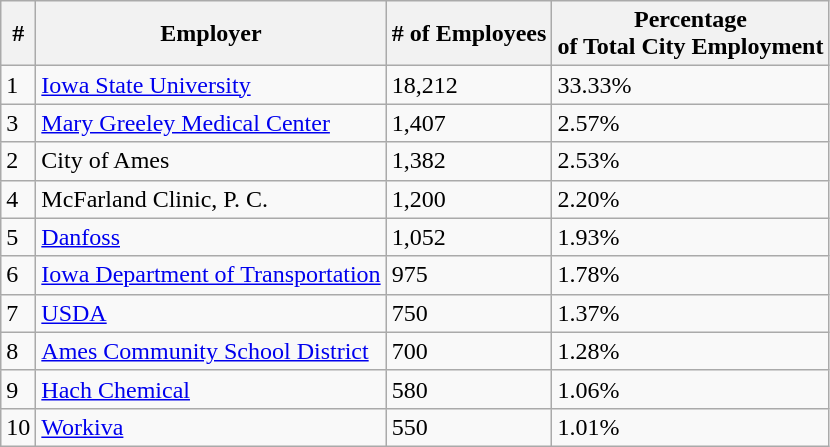<table class="wikitable">
<tr>
<th>#</th>
<th>Employer</th>
<th># of Employees</th>
<th>Percentage<br>of Total City
Employment</th>
</tr>
<tr>
<td>1</td>
<td><a href='#'>Iowa State University</a></td>
<td>18,212</td>
<td>33.33%</td>
</tr>
<tr>
<td>3</td>
<td><a href='#'>Mary Greeley Medical Center</a></td>
<td>1,407</td>
<td>2.57%</td>
</tr>
<tr>
<td>2</td>
<td>City of Ames</td>
<td>1,382</td>
<td>2.53%</td>
</tr>
<tr>
<td>4</td>
<td>McFarland Clinic, P. C.</td>
<td>1,200</td>
<td>2.20%</td>
</tr>
<tr>
<td>5</td>
<td><a href='#'>Danfoss</a></td>
<td>1,052</td>
<td>1.93%</td>
</tr>
<tr>
<td>6</td>
<td><a href='#'>Iowa Department of Transportation</a></td>
<td>975</td>
<td>1.78%</td>
</tr>
<tr>
<td>7</td>
<td><a href='#'>USDA</a></td>
<td>750</td>
<td>1.37%</td>
</tr>
<tr>
<td>8</td>
<td><a href='#'>Ames Community School District</a></td>
<td>700</td>
<td>1.28%</td>
</tr>
<tr>
<td>9</td>
<td><a href='#'>Hach Chemical</a></td>
<td>580</td>
<td>1.06%</td>
</tr>
<tr>
<td>10</td>
<td><a href='#'>Workiva</a></td>
<td>550</td>
<td>1.01%</td>
</tr>
</table>
